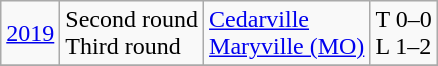<table class="wikitable">
<tr>
<td><a href='#'>2019</a></td>
<td>Second round<br>Third round</td>
<td><a href='#'>Cedarville</a><br><a href='#'>Maryville (MO)</a></td>
<td>T 0–0<br>L 1–2</td>
</tr>
<tr>
</tr>
</table>
